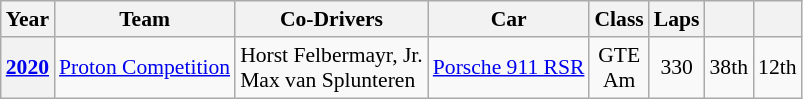<table class="wikitable" style="text-align:center; font-size:90%">
<tr>
<th>Year</th>
<th>Team</th>
<th>Co-Drivers</th>
<th>Car</th>
<th>Class</th>
<th>Laps</th>
<th></th>
<th></th>
</tr>
<tr>
<th><a href='#'>2020</a></th>
<td align="left" nowrap> <a href='#'>Proton Competition</a></td>
<td align="left" nowrap> Horst Felbermayr, Jr.<br> Max van Splunteren</td>
<td align="left" nowrap><a href='#'>Porsche 911 RSR</a></td>
<td>GTE<br>Am</td>
<td>330</td>
<td>38th</td>
<td>12th</td>
</tr>
</table>
